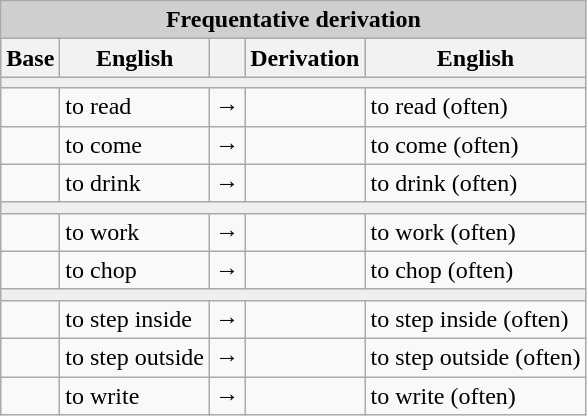<table class="wikitable">
<tr>
<th colspan="5" style="background:#cfcfcf;">Frequentative derivation</th>
</tr>
<tr style="background:#dfdfdf;" |>
<th>Base</th>
<th>English</th>
<th></th>
<th>Derivation</th>
<th>English</th>
</tr>
<tr>
<th colspan="5" style="background:#efefef"><em></em></th>
</tr>
<tr>
<td></td>
<td>to read</td>
<td>→</td>
<td></td>
<td>to read (often)</td>
</tr>
<tr>
<td></td>
<td>to come</td>
<td>→</td>
<td></td>
<td>to come (often)</td>
</tr>
<tr>
<td></td>
<td>to drink</td>
<td>→</td>
<td></td>
<td>to drink (often)</td>
</tr>
<tr>
<th colspan="5" style="background:#efefef"><em></em></th>
</tr>
<tr>
<td></td>
<td>to work</td>
<td>→</td>
<td></td>
<td>to work (often)</td>
</tr>
<tr>
<td></td>
<td>to chop</td>
<td>→</td>
<td></td>
<td>to chop (often)</td>
</tr>
<tr>
<th colspan="5" style="background:#efefef"><em></em></th>
</tr>
<tr>
<td></td>
<td>to step inside</td>
<td>→</td>
<td></td>
<td>to step inside (often)</td>
</tr>
<tr>
<td></td>
<td>to step outside</td>
<td>→</td>
<td></td>
<td>to step outside (often)</td>
</tr>
<tr>
<td></td>
<td>to write</td>
<td>→</td>
<td></td>
<td>to write (often)</td>
</tr>
</table>
